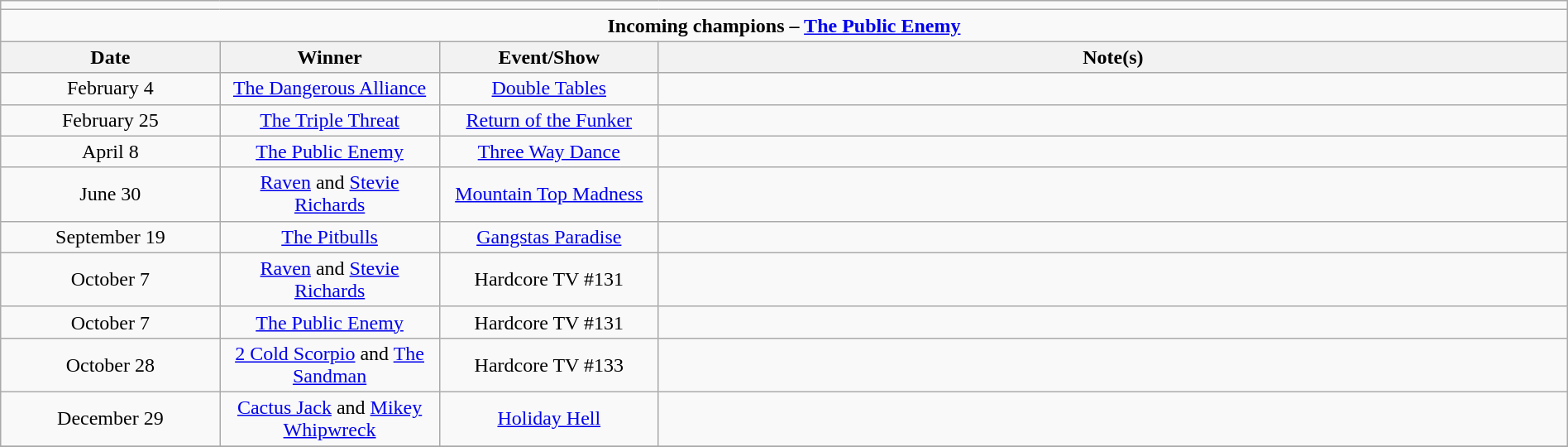<table class="wikitable" style="text-align:center; width:100%;">
<tr>
<td colspan="5"></td>
</tr>
<tr>
<td colspan="5"><strong>Incoming champions – <a href='#'>The Public Enemy</a> </strong></td>
</tr>
<tr>
<th width=14%>Date</th>
<th width=14%>Winner</th>
<th width=14%>Event/Show</th>
<th width=58%>Note(s)</th>
</tr>
<tr>
<td>February 4</td>
<td><a href='#'>The Dangerous Alliance</a><br></td>
<td><a href='#'>Double Tables</a></td>
<td align=left></td>
</tr>
<tr>
<td>February 25</td>
<td><a href='#'>The Triple Threat</a><br></td>
<td><a href='#'>Return of the Funker</a></td>
<td align=left></td>
</tr>
<tr>
<td>April 8</td>
<td><a href='#'>The Public Enemy</a><br></td>
<td><a href='#'>Three Way Dance</a></td>
<td align=left></td>
</tr>
<tr>
<td>June 30</td>
<td><a href='#'>Raven</a> and <a href='#'>Stevie Richards</a></td>
<td><a href='#'>Mountain Top Madness</a></td>
<td align=left></td>
</tr>
<tr>
<td>September 19</td>
<td><a href='#'>The Pitbulls</a><br></td>
<td><a href='#'>Gangstas Paradise</a></td>
<td align=left></td>
</tr>
<tr>
<td>October 7</td>
<td><a href='#'>Raven</a> and <a href='#'>Stevie Richards</a></td>
<td>Hardcore TV #131</td>
<td align=left></td>
</tr>
<tr>
<td>October 7</td>
<td><a href='#'>The Public Enemy</a><br></td>
<td>Hardcore TV #131</td>
<td align=left></td>
</tr>
<tr>
<td>October 28</td>
<td><a href='#'>2 Cold Scorpio</a> and <a href='#'>The Sandman</a></td>
<td>Hardcore TV #133</td>
<td align=left></td>
</tr>
<tr>
<td>December 29</td>
<td><a href='#'>Cactus Jack</a> and <a href='#'>Mikey Whipwreck</a></td>
<td><a href='#'>Holiday Hell</a></td>
<td align=left></td>
</tr>
<tr>
</tr>
</table>
